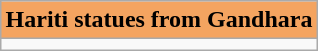<table class="wikitable" style="margin:0 auto;" align="center" colspan=1 cellpadding="3" style="font-size: 80%; width: 100%;">
<tr>
<td align="center" colspan=1 style="background:#F4A460; font-size: 100%;"><strong>Hariti statues from Gandhara</strong></td>
</tr>
<tr>
<td></td>
</tr>
</table>
